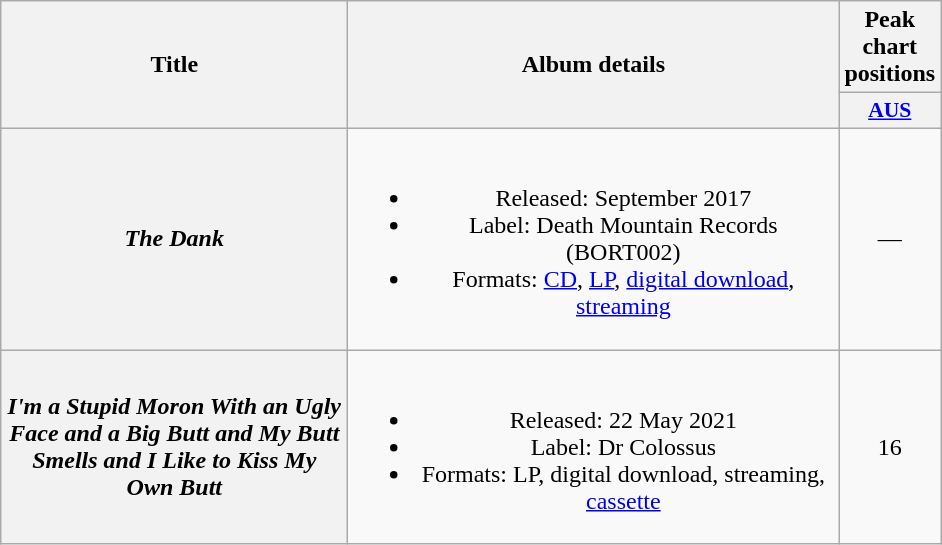<table class="wikitable plainrowheaders" style="text-align:center;">
<tr>
<th scope="col" rowspan="2" style="width:14em;">Title</th>
<th scope="col" rowspan="2" style="width:20em;">Album details</th>
<th scope="col" colspan="1">Peak chart positions</th>
</tr>
<tr>
<th scope="col" style="width:3em;font-size:90%;"><a href='#'>AUS</a><br></th>
</tr>
<tr>
<th scope="row"><em>The Dank</em></th>
<td><br><ul><li>Released: September 2017</li><li>Label: Death Mountain Records	(BORT002)</li><li>Formats: <a href='#'>CD</a>, <a href='#'>LP</a>, <a href='#'>digital download</a>, <a href='#'>streaming</a></li></ul></td>
<td>—</td>
</tr>
<tr>
<th scope="row"><em>I'm a Stupid Moron With an Ugly Face and a Big Butt and My Butt Smells and I Like to Kiss My Own Butt</em></th>
<td><br><ul><li>Released: 22 May 2021</li><li>Label: Dr Colossus</li><li>Formats: LP, digital download, streaming, <a href='#'>cassette</a></li></ul></td>
<td>16</td>
</tr>
</table>
